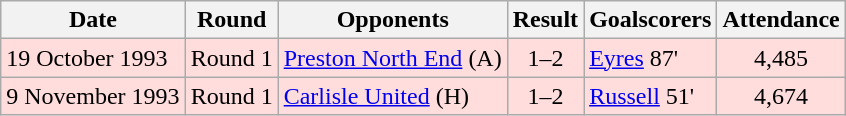<table class="wikitable">
<tr>
<th>Date</th>
<th>Round</th>
<th>Opponents</th>
<th>Result</th>
<th>Goalscorers</th>
<th>Attendance</th>
</tr>
<tr bgcolor="#ffdddd">
<td>19 October 1993</td>
<td>Round 1</td>
<td><a href='#'>Preston North End</a> (A)</td>
<td align="center">1–2</td>
<td><a href='#'>Eyres</a> 87'</td>
<td align="center">4,485</td>
</tr>
<tr bgcolor="#ffdddd">
<td>9 November 1993</td>
<td>Round 1</td>
<td><a href='#'>Carlisle United</a> (H)</td>
<td align="center">1–2</td>
<td><a href='#'>Russell</a> 51'</td>
<td align="center">4,674</td>
</tr>
</table>
